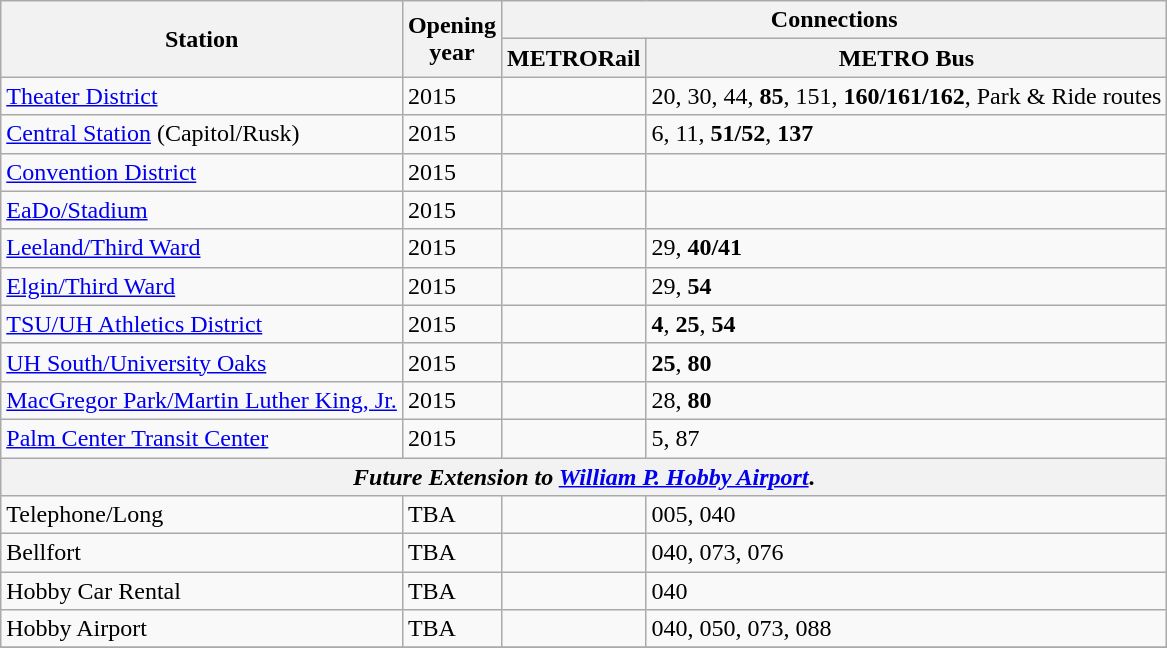<table class="wikitable">
<tr>
<th rowspan=2>Station</th>
<th rowspan=2>Opening<br>year</th>
<th colspan=2>Connections</th>
</tr>
<tr>
<th>METRORail</th>
<th>METRO Bus</th>
</tr>
<tr>
<td><a href='#'>Theater District</a></td>
<td>2015</td>
<td></td>
<td>20, 30, 44, <strong>85</strong>, 151, <strong>160/161/162</strong>, Park & Ride routes</td>
</tr>
<tr>
<td><a href='#'>Central Station</a> (Capitol/Rusk)</td>
<td>2015</td>
<td> </td>
<td>6, 11, <strong>51/52</strong>, <strong>137</strong></td>
</tr>
<tr>
<td><a href='#'>Convention District</a></td>
<td>2015</td>
<td></td>
<td></td>
</tr>
<tr>
<td><a href='#'>EaDo/Stadium</a></td>
<td>2015</td>
<td></td>
<td></td>
</tr>
<tr>
<td><a href='#'>Leeland/Third Ward</a></td>
<td>2015</td>
<td></td>
<td>29, <strong>40/41</strong></td>
</tr>
<tr>
<td><a href='#'>Elgin/Third Ward</a></td>
<td>2015</td>
<td></td>
<td>29, <strong>54</strong></td>
</tr>
<tr>
<td><a href='#'>TSU/UH Athletics District</a></td>
<td>2015</td>
<td></td>
<td><strong>4</strong>, <strong>25</strong>, <strong>54</strong></td>
</tr>
<tr>
<td><a href='#'>UH South/University Oaks</a></td>
<td>2015</td>
<td></td>
<td><strong>25</strong>, <strong>80</strong></td>
</tr>
<tr>
<td><a href='#'>MacGregor Park/Martin Luther King, Jr.</a></td>
<td>2015</td>
<td></td>
<td>28, <strong>80</strong></td>
</tr>
<tr>
<td><a href='#'>Palm Center Transit Center</a></td>
<td>2015</td>
<td></td>
<td>5, 87</td>
</tr>
<tr>
<th colspan=4><em>Future Extension to <a href='#'>William P. Hobby Airport</a></em>.</th>
</tr>
<tr>
<td>Telephone/Long</td>
<td>TBA</td>
<td></td>
<td>005, 040</td>
</tr>
<tr>
<td>Bellfort</td>
<td>TBA</td>
<td></td>
<td>040, 073, 076</td>
</tr>
<tr>
<td>Hobby Car Rental</td>
<td>TBA</td>
<td></td>
<td>040</td>
</tr>
<tr>
<td>Hobby Airport</td>
<td>TBA</td>
<td></td>
<td>040, 050, 073, 088</td>
</tr>
<tr>
</tr>
</table>
